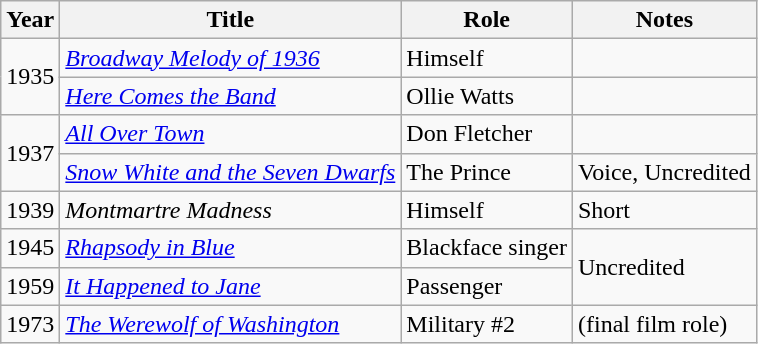<table class="wikitable">
<tr>
<th>Year</th>
<th>Title</th>
<th>Role</th>
<th>Notes</th>
</tr>
<tr>
<td rowspan="2">1935</td>
<td><em><a href='#'>Broadway Melody of 1936</a></em></td>
<td>Himself</td>
<td></td>
</tr>
<tr>
<td><em><a href='#'>Here Comes the Band</a></em></td>
<td>Ollie Watts</td>
<td></td>
</tr>
<tr>
<td rowspan="2">1937</td>
<td><em><a href='#'>All Over Town</a></em></td>
<td>Don Fletcher</td>
<td></td>
</tr>
<tr>
<td><em><a href='#'>Snow White and the Seven Dwarfs</a></em></td>
<td>The Prince</td>
<td>Voice, Uncredited</td>
</tr>
<tr>
<td>1939</td>
<td><em>Montmartre Madness</em></td>
<td>Himself</td>
<td>Short</td>
</tr>
<tr>
<td>1945</td>
<td><em><a href='#'>Rhapsody in Blue</a></em></td>
<td>Blackface singer</td>
<td rowspan="2">Uncredited</td>
</tr>
<tr>
<td>1959</td>
<td><em><a href='#'>It Happened to Jane</a></em></td>
<td>Passenger</td>
</tr>
<tr>
<td>1973</td>
<td><em><a href='#'>The Werewolf of Washington</a></em></td>
<td>Military #2</td>
<td>(final film role)</td>
</tr>
</table>
